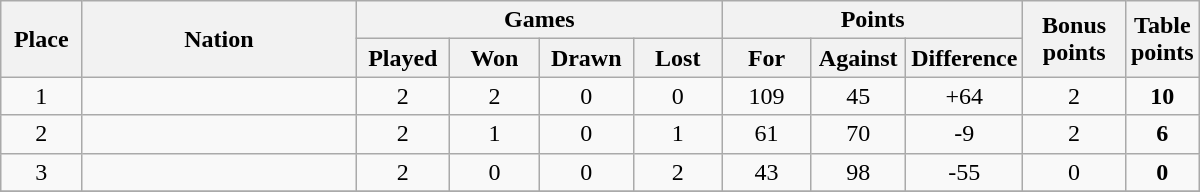<table class="wikitable" width="800">
<tr>
<th rowspan=2 width="7%">Place</th>
<th rowspan=2 width="26%">Nation</th>
<th colspan=4 width="28%">Games</th>
<th colspan=3 width="21%">Points</th>
<th rowspan=2 width="9%">Bonus<br>points</th>
<th rowspan=2 width="9%">Table<br>points</th>
</tr>
<tr>
<th width="8%">Played</th>
<th width="8%">Won</th>
<th width="8%">Drawn</th>
<th width="8%">Lost</th>
<th width="8%">For</th>
<th width="8%">Against</th>
<th width="8%">Difference</th>
</tr>
<tr align=center>
<td>1</td>
<td align=left></td>
<td>2</td>
<td>2</td>
<td>0</td>
<td>0</td>
<td>109</td>
<td>45</td>
<td>+64</td>
<td>2</td>
<td><strong>10</strong></td>
</tr>
<tr align=center>
<td>2</td>
<td align=left></td>
<td>2</td>
<td>1</td>
<td>0</td>
<td>1</td>
<td>61</td>
<td>70</td>
<td>-9</td>
<td>2</td>
<td><strong>6</strong></td>
</tr>
<tr align=center>
<td>3</td>
<td align=left></td>
<td>2</td>
<td>0</td>
<td>0</td>
<td>2</td>
<td>43</td>
<td>98</td>
<td>-55</td>
<td>0</td>
<td><strong>0</strong></td>
</tr>
<tr>
</tr>
</table>
